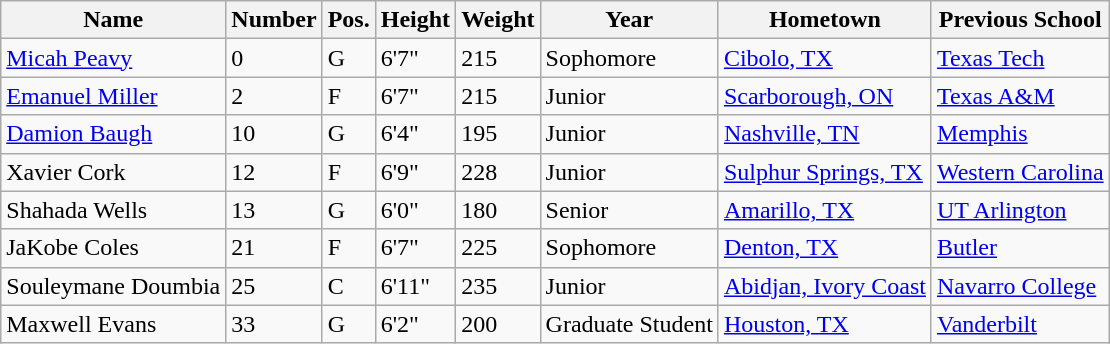<table class="wikitable sortable" border="1">
<tr>
<th>Name</th>
<th>Number</th>
<th>Pos.</th>
<th>Height</th>
<th>Weight</th>
<th>Year</th>
<th>Hometown</th>
<th class="unsortable">Previous School</th>
</tr>
<tr>
<td><a href='#'>Micah Peavy</a></td>
<td>0</td>
<td>G</td>
<td>6'7"</td>
<td>215</td>
<td>Sophomore</td>
<td><a href='#'>Cibolo, TX</a></td>
<td><a href='#'>Texas Tech</a></td>
</tr>
<tr>
<td><a href='#'>Emanuel Miller</a></td>
<td>2</td>
<td>F</td>
<td>6'7"</td>
<td>215</td>
<td>Junior</td>
<td><a href='#'>Scarborough, ON</a></td>
<td><a href='#'>Texas A&M</a></td>
</tr>
<tr>
<td><a href='#'>Damion Baugh</a></td>
<td>10</td>
<td>G</td>
<td>6'4"</td>
<td>195</td>
<td>Junior</td>
<td><a href='#'>Nashville, TN</a></td>
<td><a href='#'>Memphis</a></td>
</tr>
<tr>
<td>Xavier Cork</td>
<td>12</td>
<td>F</td>
<td>6'9"</td>
<td>228</td>
<td>Junior</td>
<td><a href='#'>Sulphur Springs, TX</a></td>
<td><a href='#'>Western Carolina</a></td>
</tr>
<tr>
<td>Shahada Wells</td>
<td>13</td>
<td>G</td>
<td>6'0"</td>
<td>180</td>
<td>Senior</td>
<td><a href='#'>Amarillo, TX</a></td>
<td><a href='#'>UT Arlington</a></td>
</tr>
<tr>
<td>JaKobe Coles</td>
<td>21</td>
<td>F</td>
<td>6'7"</td>
<td>225</td>
<td>Sophomore</td>
<td><a href='#'>Denton, TX</a></td>
<td><a href='#'>Butler</a></td>
</tr>
<tr>
<td>Souleymane Doumbia</td>
<td>25</td>
<td>C</td>
<td>6'11"</td>
<td>235</td>
<td>Junior</td>
<td><a href='#'>Abidjan, Ivory Coast</a></td>
<td><a href='#'>Navarro College</a></td>
</tr>
<tr>
<td>Maxwell Evans</td>
<td>33</td>
<td>G</td>
<td>6'2"</td>
<td>200</td>
<td>Graduate Student</td>
<td><a href='#'>Houston, TX</a></td>
<td><a href='#'>Vanderbilt</a></td>
</tr>
</table>
